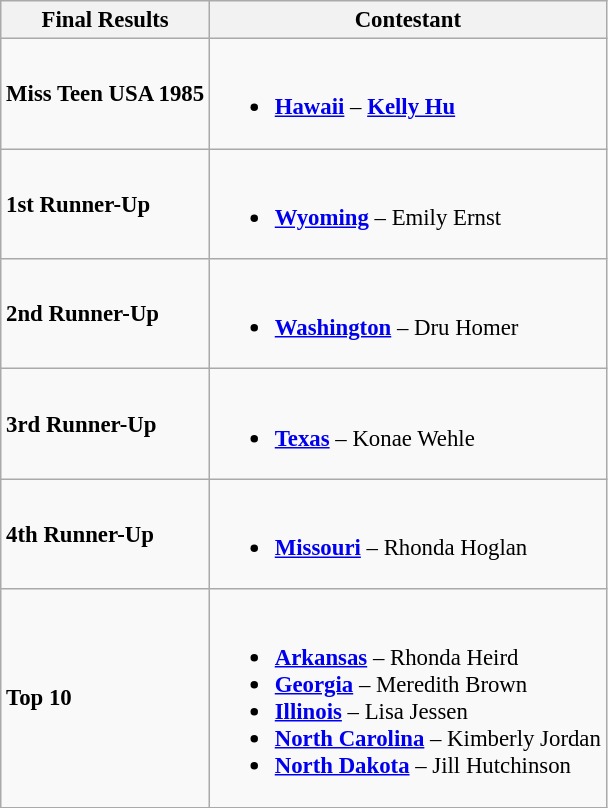<table class="wikitable sortable" style="font-size:95%;">
<tr>
<th>Final Results</th>
<th>Contestant</th>
</tr>
<tr>
<td><strong>Miss Teen USA 1985</strong></td>
<td><br><ul><li><strong><a href='#'>Hawaii</a></strong> – <strong><a href='#'>Kelly Hu</a></strong></li></ul></td>
</tr>
<tr>
<td><strong>1st Runner-Up</strong></td>
<td><br><ul><li><strong><a href='#'>Wyoming</a></strong> – Emily Ernst</li></ul></td>
</tr>
<tr>
<td><strong>2nd Runner-Up</strong></td>
<td><br><ul><li><strong><a href='#'>Washington</a></strong> – Dru Homer</li></ul></td>
</tr>
<tr>
<td><strong>3rd Runner-Up</strong></td>
<td><br><ul><li><strong><a href='#'>Texas</a></strong> – Konae Wehle</li></ul></td>
</tr>
<tr>
<td><strong>4th Runner-Up</strong></td>
<td><br><ul><li><strong><a href='#'>Missouri</a></strong> – Rhonda Hoglan</li></ul></td>
</tr>
<tr>
<td><strong>Top 10</strong></td>
<td><br><ul><li><strong><a href='#'>Arkansas</a></strong> – Rhonda Heird</li><li><strong><a href='#'>Georgia</a></strong> –   Meredith Brown</li><li><strong><a href='#'>Illinois</a></strong> – Lisa Jessen</li><li><strong><a href='#'>North Carolina</a></strong> – Kimberly Jordan</li><li><strong><a href='#'>North Dakota</a></strong> –  Jill Hutchinson</li></ul></td>
</tr>
</table>
